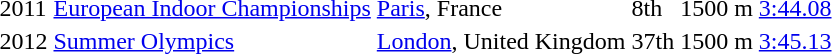<table>
<tr>
<td>2011</td>
<td><a href='#'>European Indoor Championships</a></td>
<td><a href='#'>Paris</a>, France</td>
<td>8th</td>
<td>1500 m</td>
<td><a href='#'>3:44.08</a></td>
</tr>
<tr>
<td>2012</td>
<td><a href='#'>Summer Olympics</a></td>
<td><a href='#'>London</a>, United Kingdom</td>
<td>37th</td>
<td>1500 m</td>
<td><a href='#'>3:45.13</a></td>
</tr>
</table>
